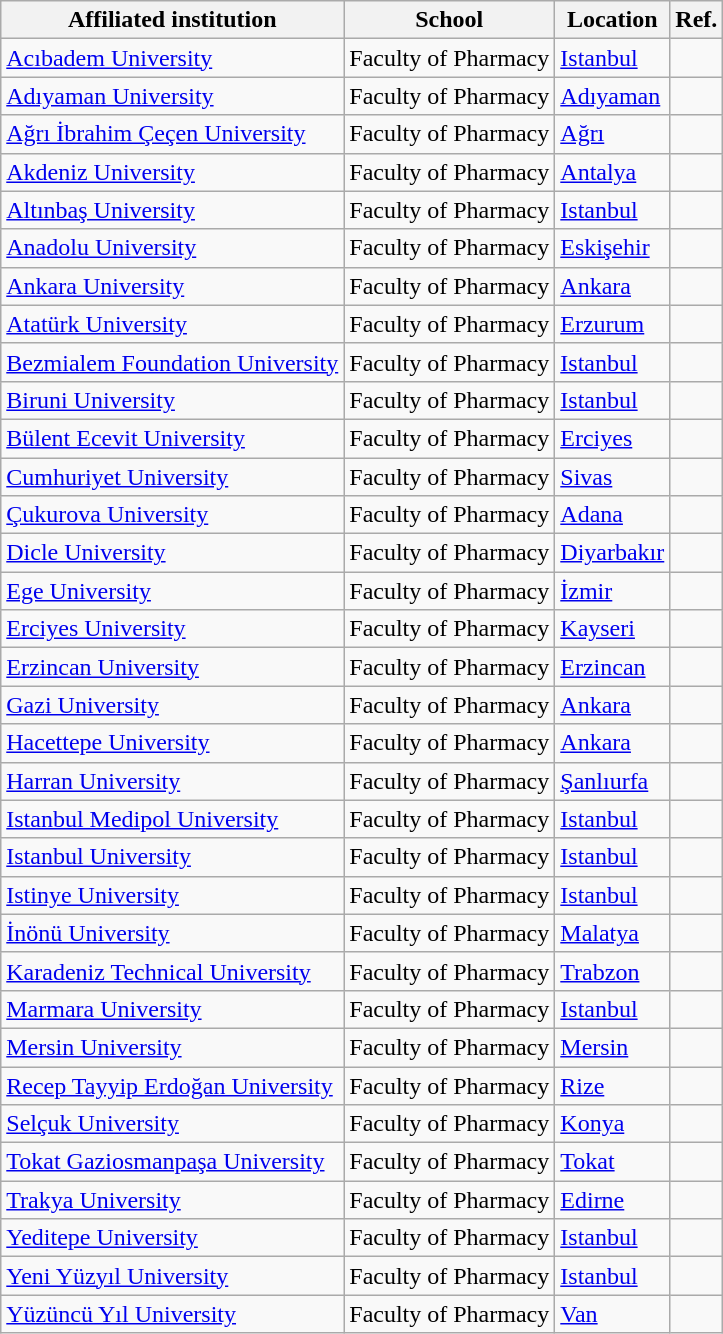<table class="wikitable sortable">
<tr>
<th>Affiliated institution</th>
<th>School</th>
<th>Location</th>
<th>Ref.</th>
</tr>
<tr>
<td><a href='#'>Acıbadem University</a></td>
<td>Faculty of Pharmacy</td>
<td><a href='#'>Istanbul</a></td>
<td></td>
</tr>
<tr>
<td><a href='#'>Adıyaman University</a></td>
<td>Faculty of Pharmacy</td>
<td><a href='#'>Adıyaman</a></td>
<td></td>
</tr>
<tr>
<td><a href='#'>Ağrı İbrahim Çeçen University</a></td>
<td>Faculty of Pharmacy</td>
<td><a href='#'>Ağrı</a></td>
<td></td>
</tr>
<tr>
<td><a href='#'>Akdeniz University</a></td>
<td>Faculty of Pharmacy</td>
<td><a href='#'>Antalya</a></td>
<td></td>
</tr>
<tr>
<td><a href='#'>Altınbaş University</a></td>
<td>Faculty of Pharmacy</td>
<td><a href='#'>Istanbul</a></td>
<td></td>
</tr>
<tr>
<td><a href='#'>Anadolu University</a></td>
<td>Faculty of Pharmacy</td>
<td><a href='#'>Eskişehir</a></td>
<td></td>
</tr>
<tr>
<td><a href='#'>Ankara University</a></td>
<td>Faculty of Pharmacy</td>
<td><a href='#'>Ankara</a></td>
<td></td>
</tr>
<tr>
<td><a href='#'>Atatürk University</a></td>
<td>Faculty of Pharmacy</td>
<td><a href='#'>Erzurum</a></td>
<td></td>
</tr>
<tr>
<td><a href='#'>Bezmialem Foundation University</a></td>
<td>Faculty of Pharmacy</td>
<td><a href='#'>Istanbul</a></td>
<td></td>
</tr>
<tr>
<td><a href='#'>Biruni University</a></td>
<td>Faculty of Pharmacy</td>
<td><a href='#'>Istanbul</a></td>
<td></td>
</tr>
<tr>
<td><a href='#'>Bülent Ecevit University</a></td>
<td>Faculty of Pharmacy</td>
<td><a href='#'>Erciyes</a></td>
<td></td>
</tr>
<tr>
<td><a href='#'>Cumhuriyet University</a></td>
<td>Faculty of Pharmacy</td>
<td><a href='#'>Sivas</a></td>
<td></td>
</tr>
<tr>
<td><a href='#'>Çukurova University</a></td>
<td>Faculty of Pharmacy</td>
<td><a href='#'>Adana</a></td>
<td></td>
</tr>
<tr>
<td><a href='#'>Dicle University</a></td>
<td>Faculty of Pharmacy</td>
<td><a href='#'>Diyarbakır</a></td>
<td></td>
</tr>
<tr>
<td><a href='#'>Ege University</a></td>
<td>Faculty of Pharmacy</td>
<td><a href='#'>İzmir</a></td>
<td></td>
</tr>
<tr>
<td><a href='#'>Erciyes University</a></td>
<td>Faculty of Pharmacy</td>
<td><a href='#'>Kayseri</a></td>
<td></td>
</tr>
<tr>
<td><a href='#'>Erzincan University</a></td>
<td>Faculty of Pharmacy</td>
<td><a href='#'>Erzincan</a></td>
<td></td>
</tr>
<tr>
<td><a href='#'>Gazi University</a></td>
<td>Faculty of Pharmacy</td>
<td><a href='#'>Ankara</a></td>
<td></td>
</tr>
<tr>
<td><a href='#'>Hacettepe University</a></td>
<td>Faculty of Pharmacy</td>
<td><a href='#'>Ankara</a></td>
<td></td>
</tr>
<tr>
<td><a href='#'>Harran University</a></td>
<td>Faculty of Pharmacy</td>
<td><a href='#'>Şanlıurfa</a></td>
<td></td>
</tr>
<tr>
<td><a href='#'>Istanbul Medipol University</a></td>
<td>Faculty of Pharmacy</td>
<td><a href='#'>Istanbul</a></td>
<td></td>
</tr>
<tr>
<td><a href='#'>Istanbul University</a></td>
<td>Faculty of Pharmacy</td>
<td><a href='#'>Istanbul</a></td>
<td></td>
</tr>
<tr>
<td><a href='#'>Istinye University</a></td>
<td>Faculty of Pharmacy</td>
<td><a href='#'>Istanbul</a></td>
<td></td>
</tr>
<tr>
<td><a href='#'>İnönü University</a></td>
<td>Faculty of Pharmacy</td>
<td><a href='#'>Malatya</a></td>
<td></td>
</tr>
<tr>
<td><a href='#'>Karadeniz Technical University</a></td>
<td>Faculty of Pharmacy</td>
<td><a href='#'>Trabzon</a></td>
<td></td>
</tr>
<tr>
<td><a href='#'>Marmara University</a></td>
<td>Faculty of Pharmacy</td>
<td><a href='#'>Istanbul</a></td>
<td></td>
</tr>
<tr>
<td><a href='#'>Mersin University</a></td>
<td>Faculty of Pharmacy</td>
<td><a href='#'>Mersin</a></td>
<td></td>
</tr>
<tr>
<td><a href='#'>Recep Tayyip Erdoğan University</a></td>
<td>Faculty of Pharmacy</td>
<td><a href='#'>Rize</a></td>
<td></td>
</tr>
<tr>
<td><a href='#'>Selçuk University</a></td>
<td>Faculty of Pharmacy</td>
<td><a href='#'>Konya</a></td>
<td></td>
</tr>
<tr>
<td><a href='#'>Tokat Gaziosmanpaşa University</a></td>
<td>Faculty of Pharmacy</td>
<td><a href='#'>Tokat</a></td>
<td></td>
</tr>
<tr>
<td><a href='#'>Trakya University</a></td>
<td>Faculty of Pharmacy</td>
<td><a href='#'>Edirne</a></td>
<td></td>
</tr>
<tr>
<td><a href='#'>Yeditepe University</a></td>
<td>Faculty of Pharmacy</td>
<td><a href='#'>Istanbul</a></td>
<td></td>
</tr>
<tr>
<td><a href='#'>Yeni Yüzyıl University</a></td>
<td>Faculty of Pharmacy</td>
<td><a href='#'>Istanbul</a></td>
<td></td>
</tr>
<tr>
<td><a href='#'>Yüzüncü Yıl University</a></td>
<td>Faculty of Pharmacy</td>
<td><a href='#'>Van</a></td>
<td></td>
</tr>
</table>
